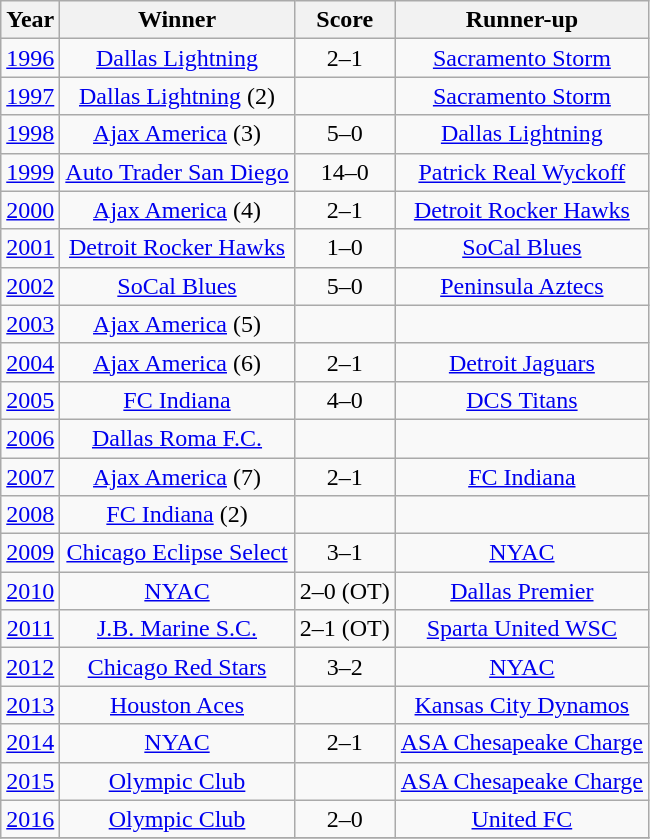<table class="wikitable" style="text-align: center;">
<tr>
<th>Year</th>
<th>Winner</th>
<th>Score</th>
<th>Runner-up</th>
</tr>
<tr>
<td><a href='#'>1996</a></td>
<td><a href='#'>Dallas Lightning</a></td>
<td align="center">2–1</td>
<td><a href='#'>Sacramento Storm</a></td>
</tr>
<tr>
<td><a href='#'>1997</a></td>
<td><a href='#'>Dallas Lightning</a> (2)</td>
<td align="center"></td>
<td><a href='#'>Sacramento Storm</a></td>
</tr>
<tr>
<td><a href='#'>1998</a></td>
<td><a href='#'>Ajax America</a> (3)</td>
<td align="center">5–0</td>
<td><a href='#'>Dallas Lightning</a></td>
</tr>
<tr>
<td><a href='#'>1999</a></td>
<td><a href='#'>Auto Trader San Diego</a></td>
<td align="center">14–0</td>
<td><a href='#'>Patrick Real Wyckoff</a></td>
</tr>
<tr>
<td><a href='#'>2000</a></td>
<td><a href='#'>Ajax America</a> (4)</td>
<td align="center">2–1</td>
<td><a href='#'>Detroit Rocker Hawks</a></td>
</tr>
<tr>
<td><a href='#'>2001</a></td>
<td><a href='#'>Detroit Rocker Hawks</a></td>
<td align="center">1–0</td>
<td><a href='#'>SoCal Blues</a></td>
</tr>
<tr>
<td><a href='#'>2002</a></td>
<td><a href='#'>SoCal Blues</a></td>
<td align="center">5–0</td>
<td><a href='#'>Peninsula Aztecs</a></td>
</tr>
<tr>
<td><a href='#'>2003</a></td>
<td><a href='#'>Ajax America</a> (5)</td>
<td align="center"></td>
<td></td>
</tr>
<tr>
<td><a href='#'>2004</a></td>
<td><a href='#'>Ajax America</a> (6)</td>
<td align="center">2–1</td>
<td><a href='#'>Detroit Jaguars</a></td>
</tr>
<tr>
<td><a href='#'>2005</a></td>
<td><a href='#'>FC Indiana</a></td>
<td align="center">4–0</td>
<td><a href='#'>DCS Titans</a></td>
</tr>
<tr>
<td><a href='#'>2006</a></td>
<td><a href='#'>Dallas Roma F.C.</a></td>
<td align="center"></td>
<td></td>
</tr>
<tr>
<td><a href='#'>2007</a></td>
<td><a href='#'>Ajax America</a> (7)</td>
<td align="center">2–1</td>
<td><a href='#'>FC Indiana</a></td>
</tr>
<tr>
<td><a href='#'>2008</a></td>
<td><a href='#'>FC Indiana</a> (2)</td>
<td align="center"></td>
<td></td>
</tr>
<tr>
<td><a href='#'>2009</a></td>
<td><a href='#'>Chicago Eclipse Select</a></td>
<td align="center">3–1</td>
<td><a href='#'>NYAC</a></td>
</tr>
<tr>
<td><a href='#'>2010</a></td>
<td><a href='#'>NYAC</a></td>
<td align="center">2–0 (OT)</td>
<td><a href='#'>Dallas Premier</a></td>
</tr>
<tr>
<td><a href='#'>2011</a></td>
<td><a href='#'>J.B. Marine S.C.</a></td>
<td align="center">2–1 (OT)</td>
<td><a href='#'>Sparta United WSC</a></td>
</tr>
<tr>
<td><a href='#'>2012</a></td>
<td><a href='#'>Chicago Red Stars</a></td>
<td align="center">3–2</td>
<td><a href='#'>NYAC</a></td>
</tr>
<tr>
<td><a href='#'>2013</a></td>
<td><a href='#'>Houston Aces</a></td>
<td align="center"></td>
<td><a href='#'>Kansas City Dynamos</a></td>
</tr>
<tr>
<td><a href='#'>2014</a></td>
<td><a href='#'>NYAC</a></td>
<td align="center">2–1</td>
<td><a href='#'>ASA Chesapeake Charge</a></td>
</tr>
<tr>
<td><a href='#'>2015</a></td>
<td><a href='#'>Olympic Club</a></td>
<td align="center"></td>
<td><a href='#'>ASA Chesapeake Charge</a></td>
</tr>
<tr>
<td><a href='#'>2016</a></td>
<td><a href='#'>Olympic Club</a></td>
<td align="center">2–0</td>
<td><a href='#'>United FC</a></td>
</tr>
<tr>
</tr>
</table>
